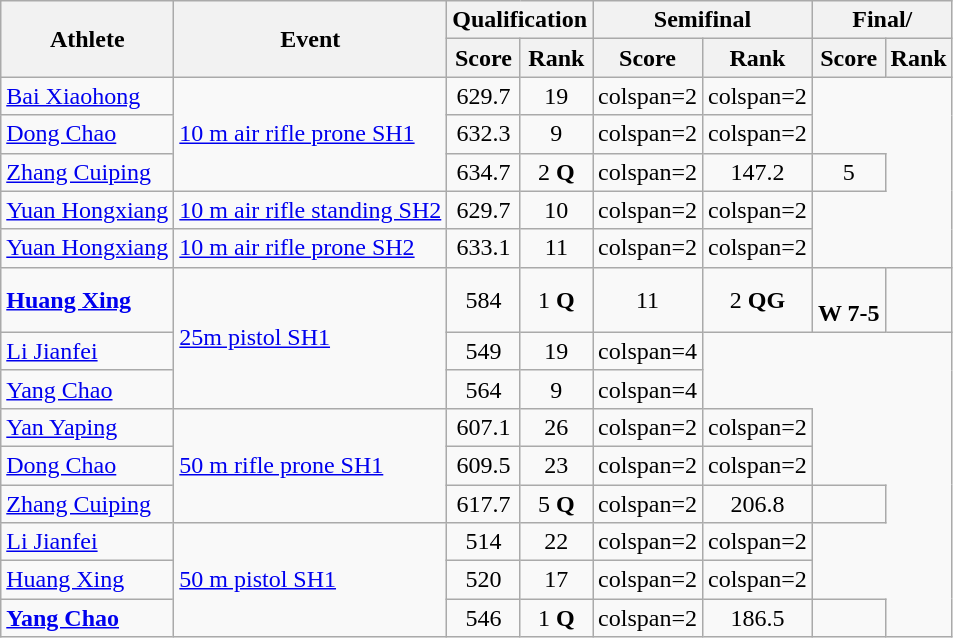<table class=wikitable>
<tr>
<th rowspan="2">Athlete</th>
<th rowspan="2">Event</th>
<th colspan="2">Qualification</th>
<th colspan="2">Semifinal</th>
<th colspan="2">Final/</th>
</tr>
<tr>
<th>Score</th>
<th>Rank</th>
<th>Score</th>
<th>Rank</th>
<th>Score</th>
<th>Rank</th>
</tr>
<tr align=center>
<td align=left><a href='#'>Bai Xiaohong</a></td>
<td align=left rowspan=3><a href='#'>10 m air rifle prone SH1</a></td>
<td>629.7</td>
<td>19</td>
<td>colspan=2</td>
<td>colspan=2</td>
</tr>
<tr align=center>
<td align=left><a href='#'>Dong Chao</a></td>
<td>632.3</td>
<td>9</td>
<td>colspan=2</td>
<td>colspan=2</td>
</tr>
<tr align=center>
<td align=left><a href='#'>Zhang Cuiping</a></td>
<td>634.7</td>
<td>2 <strong>Q</strong></td>
<td>colspan=2</td>
<td>147.2</td>
<td>5</td>
</tr>
<tr align=center>
<td align=left><a href='#'>Yuan Hongxiang</a></td>
<td align=left><a href='#'>10 m air rifle standing SH2</a></td>
<td>629.7</td>
<td>10</td>
<td>colspan=2</td>
<td>colspan=2</td>
</tr>
<tr align=center>
<td align=left><a href='#'>Yuan Hongxiang</a></td>
<td align=left><a href='#'>10 m air rifle prone SH2</a></td>
<td>633.1</td>
<td>11</td>
<td>colspan=2</td>
<td>colspan=2</td>
</tr>
<tr align=center>
<td align=left><strong><a href='#'>Huang Xing</a></strong></td>
<td align=left rowspan=3><a href='#'>25m pistol SH1</a></td>
<td>584</td>
<td>1 <strong>Q</strong></td>
<td>11</td>
<td>2 <strong>QG</strong></td>
<td><br> <strong>W 7-5</strong></td>
<td></td>
</tr>
<tr align=center>
<td align=left><a href='#'>Li Jianfei</a></td>
<td>549</td>
<td>19</td>
<td>colspan=4</td>
</tr>
<tr align=center>
<td align=left><a href='#'>Yang Chao</a></td>
<td>564</td>
<td>9</td>
<td>colspan=4</td>
</tr>
<tr align=center>
<td align=left><a href='#'>Yan Yaping</a></td>
<td align=left rowspan=3><a href='#'>50 m rifle prone SH1</a></td>
<td>607.1</td>
<td>26</td>
<td>colspan=2</td>
<td>colspan=2</td>
</tr>
<tr align=center>
<td align=left><a href='#'>Dong Chao</a></td>
<td>609.5</td>
<td>23</td>
<td>colspan=2</td>
<td>colspan=2</td>
</tr>
<tr align=center>
<td align=left><a href='#'>Zhang Cuiping</a></td>
<td>617.7</td>
<td>5 <strong>Q</strong></td>
<td>colspan=2</td>
<td>206.8</td>
<td></td>
</tr>
<tr align=center>
<td align=left><a href='#'>Li Jianfei</a></td>
<td align=left rowspan=3><a href='#'>50 m pistol SH1</a></td>
<td>514</td>
<td>22</td>
<td>colspan=2</td>
<td>colspan=2</td>
</tr>
<tr align=center>
<td align=left><a href='#'>Huang Xing</a></td>
<td>520</td>
<td>17</td>
<td>colspan=2</td>
<td>colspan=2</td>
</tr>
<tr align=center>
<td align=left><strong><a href='#'>Yang Chao</a></strong></td>
<td>546</td>
<td>1 <strong>Q</strong></td>
<td>colspan=2</td>
<td>186.5</td>
<td></td>
</tr>
</table>
